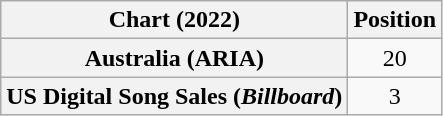<table class="wikitable sortable plainrowheaders" style="text-align:center">
<tr>
<th scope="col">Chart (2022)</th>
<th scope="col">Position</th>
</tr>
<tr>
<th scope="row">Australia (ARIA)</th>
<td>20</td>
</tr>
<tr>
<th scope="row">US Digital Song Sales (<em>Billboard</em>)</th>
<td>3</td>
</tr>
</table>
